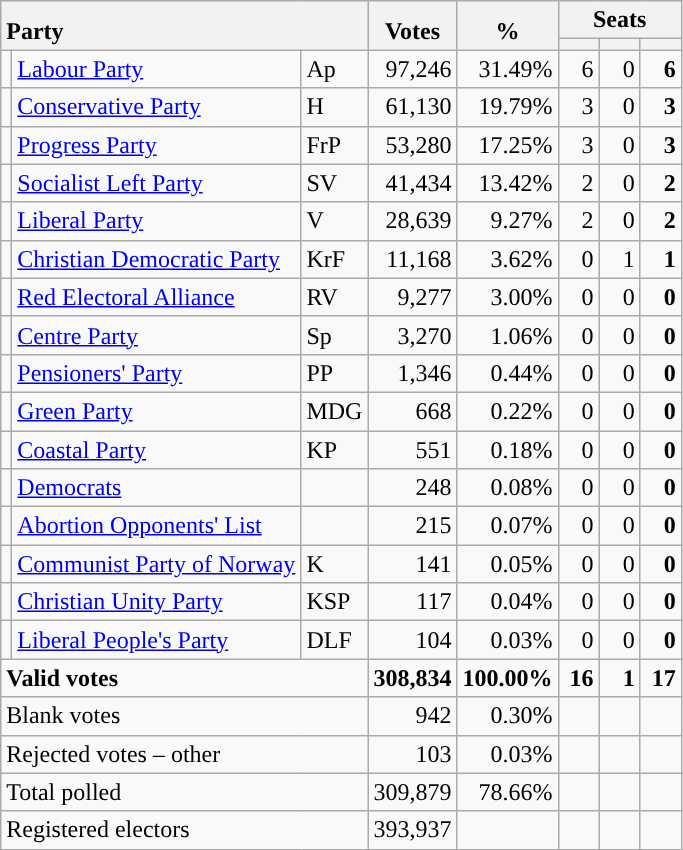<table class="wikitable" border="1" style="text-align:right;">
<tr>
<th style="text-align:left;" valign=bottom rowspan=2 colspan=3>Party</th>
<th align=center valign=bottom rowspan=2 width="50">Votes</th>
<th align=center valign=bottom rowspan=2 width="50">%</th>
<th colspan=3>Seats</th>
</tr>
<tr>
<th align=center valign=bottom width="20"><small></small></th>
<th align=center valign=bottom width="20"><small><a href='#'></a></small></th>
<th align=center valign=bottom width="20"><small></small></th>
</tr>
<tr>
<td style="color:inherit;background:"></td>
<td align=left><a href='#'>Labour Party</a></td>
<td align=left>Ap</td>
<td>97,246</td>
<td>31.49%</td>
<td>6</td>
<td>0</td>
<td><strong>6</strong></td>
</tr>
<tr>
<td style="color:inherit;background:"></td>
<td align=left><a href='#'>Conservative Party</a></td>
<td align=left>H</td>
<td>61,130</td>
<td>19.79%</td>
<td>3</td>
<td>0</td>
<td><strong>3</strong></td>
</tr>
<tr>
<td style="color:inherit;background:"></td>
<td align=left><a href='#'>Progress Party</a></td>
<td align=left>FrP</td>
<td>53,280</td>
<td>17.25%</td>
<td>3</td>
<td>0</td>
<td><strong>3</strong></td>
</tr>
<tr>
<td style="color:inherit;background:"></td>
<td align=left><a href='#'>Socialist Left Party</a></td>
<td align=left>SV</td>
<td>41,434</td>
<td>13.42%</td>
<td>2</td>
<td>0</td>
<td><strong>2</strong></td>
</tr>
<tr>
<td style="color:inherit;background:"></td>
<td align=left><a href='#'>Liberal Party</a></td>
<td align=left>V</td>
<td>28,639</td>
<td>9.27%</td>
<td>2</td>
<td>0</td>
<td><strong>2</strong></td>
</tr>
<tr>
<td style="color:inherit;background:"></td>
<td align=left><a href='#'>Christian Democratic Party</a></td>
<td align=left>KrF</td>
<td>11,168</td>
<td>3.62%</td>
<td>0</td>
<td>1</td>
<td><strong>1</strong></td>
</tr>
<tr>
<td style="color:inherit;background:"></td>
<td align=left><a href='#'>Red Electoral Alliance</a></td>
<td align=left>RV</td>
<td>9,277</td>
<td>3.00%</td>
<td>0</td>
<td>0</td>
<td><strong>0</strong></td>
</tr>
<tr>
<td style="color:inherit;background:"></td>
<td align=left><a href='#'>Centre Party</a></td>
<td align=left>Sp</td>
<td>3,270</td>
<td>1.06%</td>
<td>0</td>
<td>0</td>
<td><strong>0</strong></td>
</tr>
<tr>
<td style="color:inherit;background:"></td>
<td align=left><a href='#'>Pensioners' Party</a></td>
<td align=left>PP</td>
<td>1,346</td>
<td>0.44%</td>
<td>0</td>
<td>0</td>
<td><strong>0</strong></td>
</tr>
<tr>
<td style="color:inherit;background:"></td>
<td align=left><a href='#'>Green Party</a></td>
<td align=left>MDG</td>
<td>668</td>
<td>0.22%</td>
<td>0</td>
<td>0</td>
<td><strong>0</strong></td>
</tr>
<tr>
<td style="color:inherit;background:"></td>
<td align=left><a href='#'>Coastal Party</a></td>
<td align=left>KP</td>
<td>551</td>
<td>0.18%</td>
<td>0</td>
<td>0</td>
<td><strong>0</strong></td>
</tr>
<tr>
<td style="color:inherit;background:"></td>
<td align=left><a href='#'>Democrats</a></td>
<td align=left></td>
<td>248</td>
<td>0.08%</td>
<td>0</td>
<td>0</td>
<td><strong>0</strong></td>
</tr>
<tr>
<td></td>
<td align=left><a href='#'>Abortion Opponents' List</a></td>
<td align=left></td>
<td>215</td>
<td>0.07%</td>
<td>0</td>
<td>0</td>
<td><strong>0</strong></td>
</tr>
<tr>
<td style="color:inherit;background:"></td>
<td align=left><a href='#'>Communist Party of Norway</a></td>
<td align=left>K</td>
<td>141</td>
<td>0.05%</td>
<td>0</td>
<td>0</td>
<td><strong>0</strong></td>
</tr>
<tr>
<td style="color:inherit;background:"></td>
<td align=left><a href='#'>Christian Unity Party</a></td>
<td align=left>KSP</td>
<td>117</td>
<td>0.04%</td>
<td>0</td>
<td>0</td>
<td><strong>0</strong></td>
</tr>
<tr>
<td style="color:inherit;background:"></td>
<td align=left><a href='#'>Liberal People's Party</a></td>
<td align=left>DLF</td>
<td>104</td>
<td>0.03%</td>
<td>0</td>
<td>0</td>
<td><strong>0</strong></td>
</tr>
<tr style="font-weight:bold">
<td align=left colspan=3>Valid votes</td>
<td>308,834</td>
<td>100.00%</td>
<td>16</td>
<td>1</td>
<td>17</td>
</tr>
<tr>
<td align=left colspan=3>Blank votes</td>
<td>942</td>
<td>0.30%</td>
<td></td>
<td></td>
<td></td>
</tr>
<tr>
<td align=left colspan=3>Rejected votes – other</td>
<td>103</td>
<td>0.03%</td>
<td></td>
<td></td>
<td></td>
</tr>
<tr>
<td align=left colspan=3>Total polled</td>
<td>309,879</td>
<td>78.66%</td>
<td></td>
<td></td>
<td></td>
</tr>
<tr>
<td align=left colspan=3>Registered electors</td>
<td>393,937</td>
<td></td>
<td></td>
<td></td>
<td></td>
</tr>
</table>
